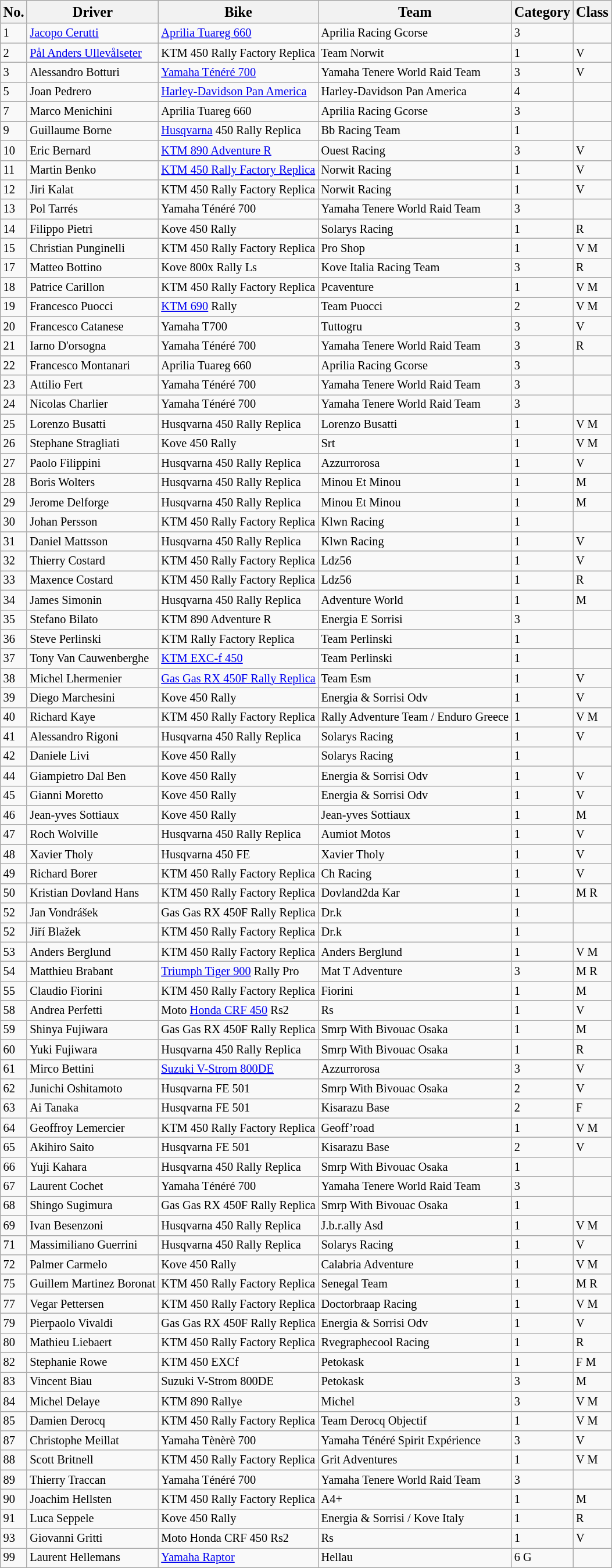<table class="wikitable sortable" style="font-size:85%;">
<tr>
<th><big>No.</big></th>
<th><big>Driver</big></th>
<th><big>Bike</big></th>
<th><big>Team</big></th>
<th><big>Category</big></th>
<th><big>Class</big></th>
</tr>
<tr>
<td>1</td>
<td> <a href='#'>Jacopo Cerutti</a></td>
<td><a href='#'>Aprilia Tuareg 660</a></td>
<td>Aprilia Racing Gcorse</td>
<td>3</td>
<td></td>
</tr>
<tr>
<td>2</td>
<td> <a href='#'>Pål Anders Ullevålseter</a></td>
<td>KTM 450 Rally Factory Replica</td>
<td>Team Norwit</td>
<td>1</td>
<td>V</td>
</tr>
<tr>
<td>3</td>
<td> Alessandro Botturi</td>
<td><a href='#'>Yamaha Ténéré 700</a></td>
<td>Yamaha Tenere World Raid Team</td>
<td>3</td>
<td>V</td>
</tr>
<tr>
<td>5</td>
<td> Joan Pedrero</td>
<td><a href='#'>Harley-Davidson Pan America</a></td>
<td>Harley-Davidson Pan America</td>
<td>4</td>
<td></td>
</tr>
<tr>
<td>7</td>
<td> Marco Menichini</td>
<td>Aprilia Tuareg 660</td>
<td>Aprilia Racing Gcorse</td>
<td>3</td>
<td></td>
</tr>
<tr>
<td>9</td>
<td> Guillaume Borne</td>
<td><a href='#'>Husqvarna</a> 450 Rally Replica</td>
<td>Bb Racing Team</td>
<td>1</td>
<td></td>
</tr>
<tr>
<td>10</td>
<td> Eric Bernard</td>
<td><a href='#'>KTM 890 Adventure R</a></td>
<td>Ouest Racing</td>
<td>3</td>
<td>V</td>
</tr>
<tr>
<td>11</td>
<td> Martin Benko</td>
<td><a href='#'>KTM 450 Rally Factory Replica</a></td>
<td>Norwit Racing</td>
<td>1</td>
<td>V</td>
</tr>
<tr>
<td>12</td>
<td> Jiri Kalat</td>
<td>KTM 450 Rally Factory Replica</td>
<td>Norwit Racing</td>
<td>1</td>
<td>V</td>
</tr>
<tr>
<td>13</td>
<td> Pol Tarrés</td>
<td>Yamaha Ténéré 700</td>
<td>Yamaha Tenere World Raid Team</td>
<td>3</td>
<td></td>
</tr>
<tr>
<td>14</td>
<td> Filippo Pietri</td>
<td>Kove 450 Rally</td>
<td>Solarys Racing</td>
<td>1</td>
<td>R</td>
</tr>
<tr>
<td>15</td>
<td> Christian Punginelli</td>
<td>KTM 450 Rally Factory Replica</td>
<td>Pro Shop</td>
<td>1</td>
<td>V M</td>
</tr>
<tr>
<td>17</td>
<td> Matteo Bottino</td>
<td>Kove 800x Rally Ls</td>
<td>Kove Italia Racing Team</td>
<td>3</td>
<td>R</td>
</tr>
<tr>
<td>18</td>
<td> Patrice Carillon</td>
<td>KTM 450 Rally Factory Replica</td>
<td>Pcaventure</td>
<td>1</td>
<td>V M</td>
</tr>
<tr>
<td>19</td>
<td> Francesco Puocci</td>
<td><a href='#'>KTM 690</a> Rally</td>
<td>Team Puocci</td>
<td>2</td>
<td>V M</td>
</tr>
<tr>
<td>20</td>
<td> Francesco Catanese</td>
<td>Yamaha T700</td>
<td>Tuttogru</td>
<td>3</td>
<td>V</td>
</tr>
<tr>
<td>21</td>
<td> Iarno D'orsogna</td>
<td>Yamaha Ténéré 700</td>
<td>Yamaha Tenere World Raid Team</td>
<td>3</td>
<td>R</td>
</tr>
<tr>
<td>22</td>
<td> Francesco Montanari</td>
<td>Aprilia Tuareg 660</td>
<td>Aprilia Racing Gcorse</td>
<td>3</td>
<td></td>
</tr>
<tr>
<td>23</td>
<td> Attilio Fert</td>
<td>Yamaha Ténéré 700</td>
<td>Yamaha Tenere World Raid Team</td>
<td>3</td>
<td></td>
</tr>
<tr>
<td>24</td>
<td> Nicolas Charlier</td>
<td>Yamaha Ténéré 700</td>
<td>Yamaha Tenere World Raid Team</td>
<td>3</td>
<td></td>
</tr>
<tr>
<td>25</td>
<td> Lorenzo Busatti</td>
<td>Husqvarna 450 Rally Replica</td>
<td>Lorenzo Busatti</td>
<td>1</td>
<td>V M</td>
</tr>
<tr>
<td>26</td>
<td> Stephane Stragliati</td>
<td>Kove 450 Rally</td>
<td>Srt</td>
<td>1</td>
<td>V M</td>
</tr>
<tr>
<td>27</td>
<td> Paolo Filippini</td>
<td>Husqvarna 450 Rally Replica</td>
<td>Azzurrorosa</td>
<td>1</td>
<td>V</td>
</tr>
<tr>
<td>28</td>
<td> Boris Wolters</td>
<td>Husqvarna 450 Rally Replica</td>
<td>Minou Et Minou</td>
<td>1</td>
<td>M</td>
</tr>
<tr>
<td>29</td>
<td> Jerome Delforge</td>
<td>Husqvarna 450 Rally Replica</td>
<td>Minou Et Minou</td>
<td>1</td>
<td>M</td>
</tr>
<tr>
<td>30</td>
<td> Johan Persson</td>
<td>KTM 450 Rally Factory Replica</td>
<td>Klwn Racing</td>
<td>1</td>
<td></td>
</tr>
<tr>
<td>31</td>
<td> Daniel Mattsson</td>
<td>Husqvarna 450 Rally Replica</td>
<td>Klwn Racing</td>
<td>1</td>
<td>V</td>
</tr>
<tr>
<td>32</td>
<td> Thierry Costard</td>
<td>KTM 450 Rally Factory Replica</td>
<td>Ldz56</td>
<td>1</td>
<td>V</td>
</tr>
<tr>
<td>33</td>
<td> Maxence Costard</td>
<td>KTM 450 Rally Factory Replica</td>
<td>Ldz56</td>
<td>1</td>
<td>R</td>
</tr>
<tr>
<td>34</td>
<td> James Simonin</td>
<td>Husqvarna 450 Rally Replica</td>
<td>Adventure World</td>
<td>1</td>
<td>M</td>
</tr>
<tr>
<td>35</td>
<td> Stefano Bilato</td>
<td>KTM 890 Adventure R</td>
<td>Energia E Sorrisi</td>
<td>3</td>
<td></td>
</tr>
<tr>
<td>36</td>
<td> Steve Perlinski</td>
<td>KTM Rally Factory Replica</td>
<td>Team Perlinski</td>
<td>1</td>
<td></td>
</tr>
<tr>
<td>37</td>
<td> Tony Van Cauwenberghe</td>
<td><a href='#'>KTM EXC-f 450</a></td>
<td>Team Perlinski</td>
<td>1</td>
<td></td>
</tr>
<tr>
<td>38</td>
<td> Michel Lhermenier</td>
<td><a href='#'>Gas Gas RX 450F Rally Replica</a></td>
<td>Team Esm</td>
<td>1</td>
<td>V</td>
</tr>
<tr>
<td>39</td>
<td> Diego Marchesini</td>
<td>Kove 450 Rally</td>
<td>Energia & Sorrisi Odv</td>
<td>1</td>
<td>V</td>
</tr>
<tr>
<td>40</td>
<td> Richard Kaye</td>
<td>KTM 450 Rally Factory Replica</td>
<td>Rally Adventure Team / Enduro Greece</td>
<td>1</td>
<td>V M</td>
</tr>
<tr>
<td>41</td>
<td> Alessandro Rigoni</td>
<td>Husqvarna 450 Rally Replica</td>
<td>Solarys Racing</td>
<td>1</td>
<td>V</td>
</tr>
<tr>
<td>42</td>
<td> Daniele Livi</td>
<td>Kove 450 Rally</td>
<td>Solarys Racing</td>
<td>1</td>
<td></td>
</tr>
<tr>
<td>44</td>
<td> Giampietro Dal Ben</td>
<td>Kove 450 Rally</td>
<td>Energia & Sorrisi Odv</td>
<td>1</td>
<td>V</td>
</tr>
<tr>
<td>45</td>
<td> Gianni Moretto</td>
<td>Kove 450 Rally</td>
<td>Energia & Sorrisi Odv</td>
<td>1</td>
<td>V</td>
</tr>
<tr>
<td>46</td>
<td> Jean-yves Sottiaux</td>
<td>Kove 450 Rally</td>
<td>Jean-yves Sottiaux</td>
<td>1</td>
<td>M</td>
</tr>
<tr>
<td>47</td>
<td> Roch Wolville</td>
<td>Husqvarna 450 Rally Replica</td>
<td>Aumiot Motos</td>
<td>1</td>
<td>V</td>
</tr>
<tr>
<td>48</td>
<td> Xavier Tholy</td>
<td>Husqvarna 450 FE</td>
<td>Xavier Tholy</td>
<td>1</td>
<td>V</td>
</tr>
<tr>
<td>49</td>
<td> Richard Borer</td>
<td>KTM 450 Rally Factory Replica</td>
<td>Ch Racing</td>
<td>1</td>
<td>V</td>
</tr>
<tr>
<td>50</td>
<td> Kristian Dovland Hans</td>
<td>KTM 450 Rally Factory Replica</td>
<td>Dovland2da Kar</td>
<td>1</td>
<td>M R</td>
</tr>
<tr>
<td>52</td>
<td> Jan Vondrášek</td>
<td>Gas Gas RX 450F Rally Replica</td>
<td>Dr.k</td>
<td>1</td>
<td></td>
</tr>
<tr>
<td>52</td>
<td> Jiří Blažek</td>
<td>KTM 450 Rally Factory Replica</td>
<td>Dr.k</td>
<td>1</td>
<td></td>
</tr>
<tr>
<td>53</td>
<td> Anders Berglund</td>
<td>KTM 450 Rally Factory Replica</td>
<td>Anders Berglund</td>
<td>1</td>
<td>V M</td>
</tr>
<tr>
<td>54</td>
<td> Matthieu Brabant</td>
<td><a href='#'>Triumph Tiger 900</a> Rally Pro</td>
<td>Mat T Adventure</td>
<td>3</td>
<td>M R</td>
</tr>
<tr>
<td>55</td>
<td> Claudio Fiorini</td>
<td>KTM 450 Rally Factory Replica</td>
<td>Fiorini</td>
<td>1</td>
<td>M</td>
</tr>
<tr>
<td>58</td>
<td> Andrea Perfetti</td>
<td>Moto <a href='#'>Honda CRF 450</a> Rs2</td>
<td>Rs</td>
<td>1</td>
<td>V</td>
</tr>
<tr>
<td>59</td>
<td> Shinya Fujiwara</td>
<td>Gas Gas RX 450F Rally Replica</td>
<td>Smrp With Bivouac Osaka</td>
<td>1</td>
<td>M</td>
</tr>
<tr>
<td>60</td>
<td> Yuki Fujiwara</td>
<td>Husqvarna 450 Rally Replica</td>
<td>Smrp With Bivouac Osaka</td>
<td>1</td>
<td>R</td>
</tr>
<tr>
<td>61</td>
<td> Mirco Bettini</td>
<td><a href='#'>Suzuki V-Strom 800DE</a></td>
<td>Azzurrorosa</td>
<td>3</td>
<td>V</td>
</tr>
<tr>
<td>62</td>
<td> Junichi Oshitamoto</td>
<td>Husqvarna FE 501</td>
<td>Smrp With Bivouac Osaka</td>
<td>2</td>
<td>V</td>
</tr>
<tr>
<td>63</td>
<td> Ai Tanaka</td>
<td>Husqvarna FE 501</td>
<td>Kisarazu Base</td>
<td>2</td>
<td>F</td>
</tr>
<tr>
<td>64</td>
<td> Geoffroy Lemercier</td>
<td>KTM 450 Rally Factory Replica</td>
<td>Geoff’road</td>
<td>1</td>
<td>V M</td>
</tr>
<tr>
<td>65</td>
<td> Akihiro Saito</td>
<td>Husqvarna FE 501</td>
<td>Kisarazu Base</td>
<td>2</td>
<td>V</td>
</tr>
<tr>
<td>66</td>
<td> Yuji Kahara</td>
<td>Husqvarna 450 Rally Replica</td>
<td>Smrp With Bivouac Osaka</td>
<td>1</td>
<td></td>
</tr>
<tr>
<td>67</td>
<td> Laurent Cochet</td>
<td>Yamaha Ténéré 700</td>
<td>Yamaha Tenere World Raid Team</td>
<td>3</td>
<td></td>
</tr>
<tr>
<td>68</td>
<td> Shingo Sugimura</td>
<td>Gas Gas RX 450F Rally Replica</td>
<td>Smrp With Bivouac Osaka</td>
<td>1</td>
<td></td>
</tr>
<tr>
<td>69</td>
<td> Ivan Besenzoni</td>
<td>Husqvarna 450 Rally Replica</td>
<td>J.b.r.ally Asd</td>
<td>1</td>
<td>V M</td>
</tr>
<tr>
<td>71</td>
<td> Massimiliano Guerrini</td>
<td>Husqvarna 450 Rally Replica</td>
<td>Solarys Racing</td>
<td>1</td>
<td>V</td>
</tr>
<tr>
<td>72</td>
<td> Palmer Carmelo</td>
<td>Kove 450 Rally</td>
<td>Calabria Adventure</td>
<td>1</td>
<td>V M</td>
</tr>
<tr>
<td>75</td>
<td> Guillem Martinez Boronat</td>
<td>KTM 450 Rally Factory Replica</td>
<td>Senegal Team</td>
<td>1</td>
<td>M R</td>
</tr>
<tr>
<td>77</td>
<td> Vegar Pettersen</td>
<td>KTM 450 Rally Factory Replica</td>
<td>Doctorbraap Racing</td>
<td>1</td>
<td>V M</td>
</tr>
<tr>
<td>79</td>
<td> Pierpaolo Vivaldi</td>
<td>Gas Gas RX 450F Rally Replica</td>
<td>Energia & Sorrisi Odv</td>
<td>1</td>
<td>V</td>
</tr>
<tr>
<td>80</td>
<td> Mathieu Liebaert</td>
<td>KTM 450 Rally Factory Replica</td>
<td>Rvegraphecool Racing</td>
<td>1</td>
<td>R</td>
</tr>
<tr>
<td>82</td>
<td> Stephanie Rowe</td>
<td>KTM 450 EXCf</td>
<td>Petokask</td>
<td>1</td>
<td>F M</td>
</tr>
<tr>
<td>83</td>
<td> Vincent Biau</td>
<td>Suzuki V-Strom 800DE</td>
<td>Petokask</td>
<td>3</td>
<td>M</td>
</tr>
<tr>
<td>84</td>
<td> Michel Delaye</td>
<td>KTM 890 Rallye</td>
<td>Michel</td>
<td>3</td>
<td>V M</td>
</tr>
<tr>
<td>85</td>
<td> Damien Derocq</td>
<td>KTM 450 Rally Factory Replica</td>
<td>Team Derocq Objectif</td>
<td>1</td>
<td>V M</td>
</tr>
<tr>
<td>87</td>
<td> Christophe Meillat</td>
<td>Yamaha Tènèrè 700</td>
<td>Yamaha Ténéré Spirit Expérience</td>
<td>3</td>
<td>V</td>
</tr>
<tr>
<td>88</td>
<td> Scott Britnell</td>
<td>KTM 450 Rally Factory Replica</td>
<td>Grit Adventures</td>
<td>1</td>
<td>V M</td>
</tr>
<tr>
<td>89</td>
<td> Thierry Traccan</td>
<td>Yamaha Ténéré 700</td>
<td>Yamaha Tenere World Raid Team</td>
<td>3</td>
<td></td>
</tr>
<tr>
<td>90</td>
<td> Joachim Hellsten</td>
<td>KTM 450 Rally Factory Replica</td>
<td>A4+</td>
<td>1</td>
<td>M</td>
</tr>
<tr>
<td>91</td>
<td> Luca Seppele</td>
<td>Kove 450 Rally</td>
<td>Energia & Sorrisi / Kove Italy</td>
<td>1</td>
<td>R</td>
</tr>
<tr>
<td>93</td>
<td> Giovanni Gritti</td>
<td>Moto Honda CRF 450 Rs2</td>
<td>Rs</td>
<td>1</td>
<td>V</td>
</tr>
<tr>
<td>99</td>
<td> Laurent Hellemans</td>
<td><a href='#'>Yamaha Raptor</a></td>
<td>Hellau</td>
<td>6 G</td>
<td></td>
</tr>
</table>
